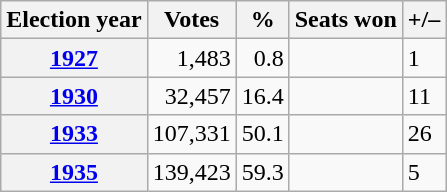<table class=wikitable style="text-align: right;">
<tr>
<th>Election year</th>
<th>Votes</th>
<th>%</th>
<th>Seats won</th>
<th>+/–</th>
</tr>
<tr>
<th><a href='#'>1927</a></th>
<td>1,483</td>
<td>0.8</td>
<td align=left></td>
<td align=left> 1</td>
</tr>
<tr>
<th><a href='#'>1930</a></th>
<td>32,457</td>
<td>16.4</td>
<td align=left></td>
<td align=left> 11</td>
</tr>
<tr>
<th><a href='#'>1933</a></th>
<td>107,331</td>
<td>50.1</td>
<td align=left></td>
<td align=left> 26</td>
</tr>
<tr>
<th><a href='#'>1935</a></th>
<td>139,423</td>
<td>59.3</td>
<td align=left></td>
<td align=left> 5</td>
</tr>
</table>
